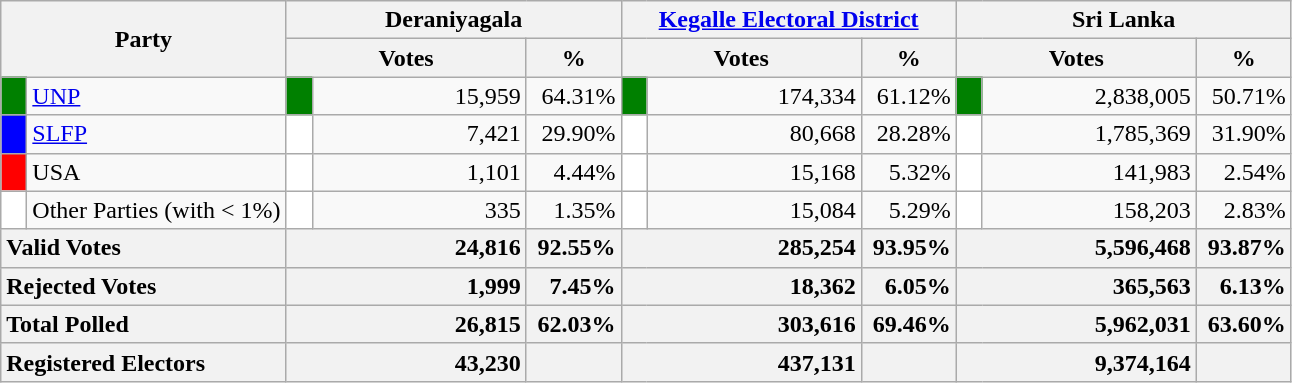<table class="wikitable">
<tr>
<th colspan="2" width="144px"rowspan="2">Party</th>
<th colspan="3" width="216px">Deraniyagala</th>
<th colspan="3" width="216px"><a href='#'>Kegalle Electoral District</a></th>
<th colspan="3" width="216px">Sri Lanka</th>
</tr>
<tr>
<th colspan="2" width="144px">Votes</th>
<th>%</th>
<th colspan="2" width="144px">Votes</th>
<th>%</th>
<th colspan="2" width="144px">Votes</th>
<th>%</th>
</tr>
<tr>
<td style="background-color:green;" width="10px"></td>
<td style="text-align:left;"><a href='#'>UNP</a></td>
<td style="background-color:green;" width="10px"></td>
<td style="text-align:right;">15,959</td>
<td style="text-align:right;">64.31%</td>
<td style="background-color:green;" width="10px"></td>
<td style="text-align:right;">174,334</td>
<td style="text-align:right;">61.12%</td>
<td style="background-color:green;" width="10px"></td>
<td style="text-align:right;">2,838,005</td>
<td style="text-align:right;">50.71%</td>
</tr>
<tr>
<td style="background-color:blue;" width="10px"></td>
<td style="text-align:left;"><a href='#'>SLFP</a></td>
<td style="background-color:white;" width="10px"></td>
<td style="text-align:right;">7,421</td>
<td style="text-align:right;">29.90%</td>
<td style="background-color:white;" width="10px"></td>
<td style="text-align:right;">80,668</td>
<td style="text-align:right;">28.28%</td>
<td style="background-color:white;" width="10px"></td>
<td style="text-align:right;">1,785,369</td>
<td style="text-align:right;">31.90%</td>
</tr>
<tr>
<td style="background-color:red;" width="10px"></td>
<td style="text-align:left;">USA</td>
<td style="background-color:white;" width="10px"></td>
<td style="text-align:right;">1,101</td>
<td style="text-align:right;">4.44%</td>
<td style="background-color:white;" width="10px"></td>
<td style="text-align:right;">15,168</td>
<td style="text-align:right;">5.32%</td>
<td style="background-color:white;" width="10px"></td>
<td style="text-align:right;">141,983</td>
<td style="text-align:right;">2.54%</td>
</tr>
<tr>
<td style="background-color:white;" width="10px"></td>
<td style="text-align:left;">Other Parties (with < 1%)</td>
<td style="background-color:white;" width="10px"></td>
<td style="text-align:right;">335</td>
<td style="text-align:right;">1.35%</td>
<td style="background-color:white;" width="10px"></td>
<td style="text-align:right;">15,084</td>
<td style="text-align:right;">5.29%</td>
<td style="background-color:white;" width="10px"></td>
<td style="text-align:right;">158,203</td>
<td style="text-align:right;">2.83%</td>
</tr>
<tr>
<th colspan="2" width="144px"style="text-align:left;">Valid Votes</th>
<th style="text-align:right;"colspan="2" width="144px">24,816</th>
<th style="text-align:right;">92.55%</th>
<th style="text-align:right;"colspan="2" width="144px">285,254</th>
<th style="text-align:right;">93.95%</th>
<th style="text-align:right;"colspan="2" width="144px">5,596,468</th>
<th style="text-align:right;">93.87%</th>
</tr>
<tr>
<th colspan="2" width="144px"style="text-align:left;">Rejected Votes</th>
<th style="text-align:right;"colspan="2" width="144px">1,999</th>
<th style="text-align:right;">7.45%</th>
<th style="text-align:right;"colspan="2" width="144px">18,362</th>
<th style="text-align:right;">6.05%</th>
<th style="text-align:right;"colspan="2" width="144px">365,563</th>
<th style="text-align:right;">6.13%</th>
</tr>
<tr>
<th colspan="2" width="144px"style="text-align:left;">Total Polled</th>
<th style="text-align:right;"colspan="2" width="144px">26,815</th>
<th style="text-align:right;">62.03%</th>
<th style="text-align:right;"colspan="2" width="144px">303,616</th>
<th style="text-align:right;">69.46%</th>
<th style="text-align:right;"colspan="2" width="144px">5,962,031</th>
<th style="text-align:right;">63.60%</th>
</tr>
<tr>
<th colspan="2" width="144px"style="text-align:left;">Registered Electors</th>
<th style="text-align:right;"colspan="2" width="144px">43,230</th>
<th></th>
<th style="text-align:right;"colspan="2" width="144px">437,131</th>
<th></th>
<th style="text-align:right;"colspan="2" width="144px">9,374,164</th>
<th></th>
</tr>
</table>
